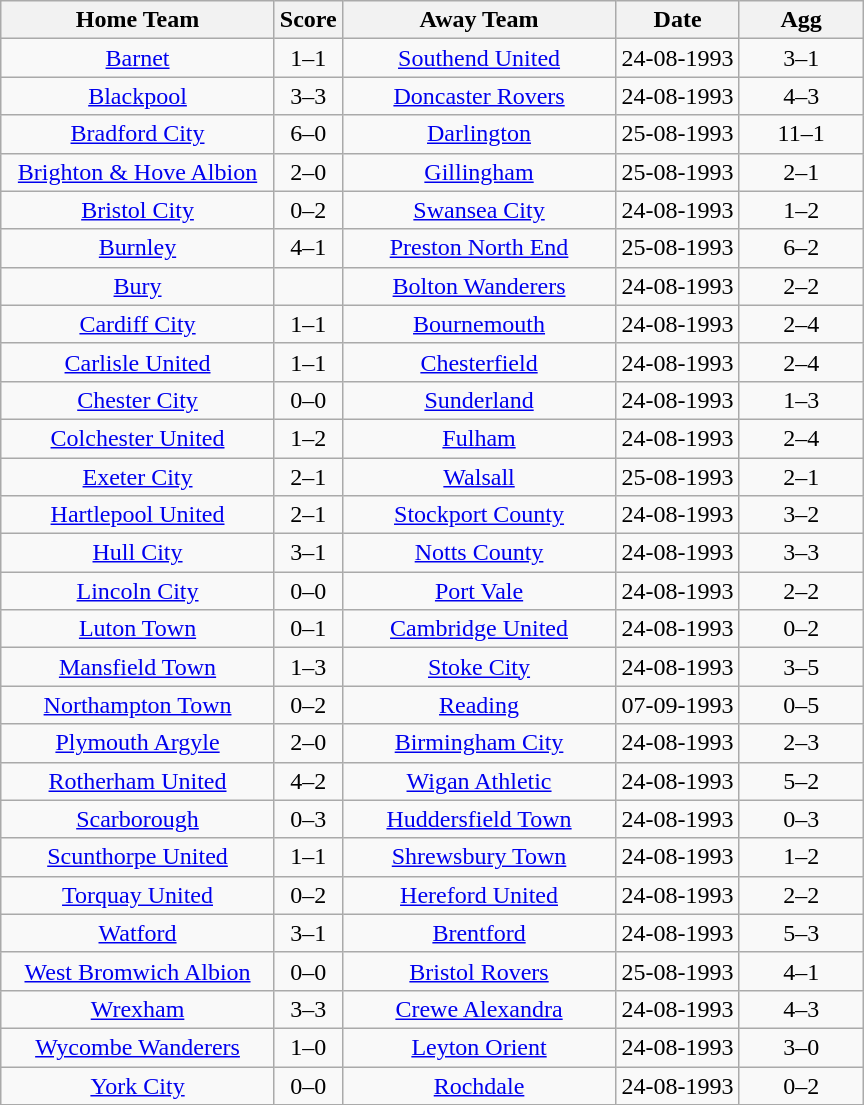<table class="wikitable" style="text-align:center;">
<tr>
<th width=175>Home Team</th>
<th width=20>Score</th>
<th width=175>Away Team</th>
<th width= 75>Date</th>
<th width= 75>Agg</th>
</tr>
<tr>
<td><a href='#'>Barnet</a></td>
<td>1–1</td>
<td><a href='#'>Southend United</a></td>
<td>24-08-1993</td>
<td>3–1</td>
</tr>
<tr>
<td><a href='#'>Blackpool</a></td>
<td>3–3</td>
<td><a href='#'>Doncaster Rovers</a></td>
<td>24-08-1993</td>
<td>4–3</td>
</tr>
<tr>
<td><a href='#'>Bradford City</a></td>
<td>6–0</td>
<td><a href='#'>Darlington</a></td>
<td>25-08-1993</td>
<td>11–1</td>
</tr>
<tr>
<td><a href='#'>Brighton & Hove Albion</a></td>
<td>2–0</td>
<td><a href='#'>Gillingham</a></td>
<td>25-08-1993</td>
<td>2–1</td>
</tr>
<tr>
<td><a href='#'>Bristol City</a></td>
<td>0–2</td>
<td><a href='#'>Swansea City</a></td>
<td>24-08-1993</td>
<td>1–2</td>
</tr>
<tr>
<td><a href='#'>Burnley</a></td>
<td>4–1</td>
<td><a href='#'>Preston North End</a></td>
<td>25-08-1993</td>
<td>6–2</td>
</tr>
<tr>
<td><a href='#'>Bury</a></td>
<td></td>
<td><a href='#'>Bolton Wanderers</a></td>
<td>24-08-1993</td>
<td>2–2</td>
</tr>
<tr>
<td><a href='#'>Cardiff City</a></td>
<td>1–1</td>
<td><a href='#'>Bournemouth</a></td>
<td>24-08-1993</td>
<td>2–4</td>
</tr>
<tr>
<td><a href='#'>Carlisle United</a></td>
<td>1–1</td>
<td><a href='#'>Chesterfield</a></td>
<td>24-08-1993</td>
<td>2–4</td>
</tr>
<tr>
<td><a href='#'>Chester City</a></td>
<td>0–0</td>
<td><a href='#'>Sunderland</a></td>
<td>24-08-1993</td>
<td>1–3</td>
</tr>
<tr>
<td><a href='#'>Colchester United</a></td>
<td>1–2</td>
<td><a href='#'>Fulham</a></td>
<td>24-08-1993</td>
<td>2–4</td>
</tr>
<tr>
<td><a href='#'>Exeter City</a></td>
<td>2–1</td>
<td><a href='#'>Walsall</a></td>
<td>25-08-1993</td>
<td>2–1</td>
</tr>
<tr>
<td><a href='#'>Hartlepool United</a></td>
<td>2–1</td>
<td><a href='#'>Stockport County</a></td>
<td>24-08-1993</td>
<td>3–2</td>
</tr>
<tr>
<td><a href='#'>Hull City</a></td>
<td>3–1</td>
<td><a href='#'>Notts County</a></td>
<td>24-08-1993</td>
<td>3–3</td>
</tr>
<tr>
<td><a href='#'>Lincoln City</a></td>
<td>0–0</td>
<td><a href='#'>Port Vale</a></td>
<td>24-08-1993</td>
<td>2–2</td>
</tr>
<tr>
<td><a href='#'>Luton Town</a></td>
<td>0–1</td>
<td><a href='#'>Cambridge United</a></td>
<td>24-08-1993</td>
<td>0–2</td>
</tr>
<tr>
<td><a href='#'>Mansfield Town</a></td>
<td>1–3</td>
<td><a href='#'>Stoke City</a></td>
<td>24-08-1993</td>
<td>3–5</td>
</tr>
<tr>
<td><a href='#'>Northampton Town</a></td>
<td>0–2</td>
<td><a href='#'>Reading</a></td>
<td>07-09-1993</td>
<td>0–5</td>
</tr>
<tr>
<td><a href='#'>Plymouth Argyle</a></td>
<td>2–0</td>
<td><a href='#'>Birmingham City</a></td>
<td>24-08-1993</td>
<td>2–3</td>
</tr>
<tr>
<td><a href='#'>Rotherham United</a></td>
<td>4–2</td>
<td><a href='#'>Wigan Athletic</a></td>
<td>24-08-1993</td>
<td>5–2</td>
</tr>
<tr>
<td><a href='#'>Scarborough</a></td>
<td>0–3</td>
<td><a href='#'>Huddersfield Town</a></td>
<td>24-08-1993</td>
<td>0–3</td>
</tr>
<tr>
<td><a href='#'>Scunthorpe United</a></td>
<td>1–1</td>
<td><a href='#'>Shrewsbury Town</a></td>
<td>24-08-1993</td>
<td>1–2</td>
</tr>
<tr>
<td><a href='#'>Torquay United</a></td>
<td>0–2</td>
<td><a href='#'>Hereford United</a></td>
<td>24-08-1993</td>
<td>2–2</td>
</tr>
<tr>
<td><a href='#'>Watford</a></td>
<td>3–1</td>
<td><a href='#'>Brentford</a></td>
<td>24-08-1993</td>
<td>5–3</td>
</tr>
<tr>
<td><a href='#'>West Bromwich Albion</a></td>
<td>0–0</td>
<td><a href='#'>Bristol Rovers</a></td>
<td>25-08-1993</td>
<td>4–1</td>
</tr>
<tr>
<td><a href='#'>Wrexham</a></td>
<td>3–3</td>
<td><a href='#'>Crewe Alexandra</a></td>
<td>24-08-1993</td>
<td>4–3</td>
</tr>
<tr>
<td><a href='#'>Wycombe Wanderers</a></td>
<td>1–0</td>
<td><a href='#'>Leyton Orient</a></td>
<td>24-08-1993</td>
<td>3–0</td>
</tr>
<tr>
<td><a href='#'>York City</a></td>
<td>0–0</td>
<td><a href='#'>Rochdale</a></td>
<td>24-08-1993</td>
<td>0–2</td>
</tr>
<tr>
</tr>
</table>
